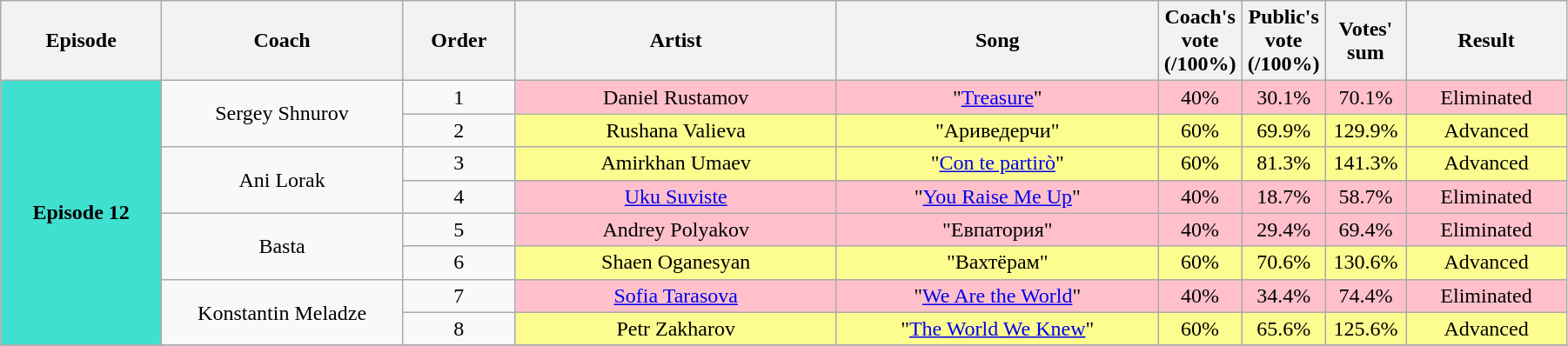<table class="wikitable" style="text-align:center; width:95%;">
<tr>
<th style="width:10%;">Episode</th>
<th style="width:15%;">Coach</th>
<th style="width:7%;">Order</th>
<th style="width:20%;">Artist</th>
<th style="width:20%;">Song</th>
<th style="width:5%;">Coach's vote (/100%)</th>
<th style="width:5%;">Public's vote (/100%)</th>
<th style="width:5%;">Votes' sum</th>
<th style="width:10%;">Result</th>
</tr>
<tr>
<th rowspan=8 style="background:turquoise;">Episode 12<br><small></small> </th>
<td rowspan=2>Sergey Shnurov</td>
<td>1</td>
<td style="background:pink;">Daniel Rustamov</td>
<td style="background:pink;">"<a href='#'>Treasure</a>"</td>
<td style="background:pink;">40%</td>
<td style="background:pink;">30.1%</td>
<td style="background:pink;">70.1%</td>
<td style="background:pink;">Eliminated</td>
</tr>
<tr>
<td>2</td>
<td style="background:#fdfc8f;">Rushana Valieva</td>
<td style="background:#fdfc8f;">"Ариведерчи"</td>
<td style="background:#fdfc8f;">60%</td>
<td style="background:#fdfc8f;">69.9%</td>
<td style="background:#fdfc8f;">129.9%</td>
<td style="background:#fdfc8f;">Advanced</td>
</tr>
<tr>
<td rowspan=2>Ani Lorak</td>
<td>3</td>
<td style="background:#fdfc8f;">Amirkhan Umaev</td>
<td style="background:#fdfc8f;">"<a href='#'>Con te partirò</a>"</td>
<td style="background:#fdfc8f;">60%</td>
<td style="background:#fdfc8f;">81.3%</td>
<td style="background:#fdfc8f;">141.3%</td>
<td style="background:#fdfc8f;">Advanced</td>
</tr>
<tr>
<td>4</td>
<td style="background:pink;"><a href='#'>Uku Suviste</a></td>
<td style="background:pink;">"<a href='#'>You Raise Me Up</a>"</td>
<td style="background:pink;">40%</td>
<td style="background:pink;">18.7%</td>
<td style="background:pink;">58.7%</td>
<td style="background:pink;">Eliminated</td>
</tr>
<tr>
<td rowspan=2>Basta</td>
<td>5</td>
<td style="background:pink;">Andrey Polyakov</td>
<td style="background:pink;">"Евпатория"</td>
<td style="background:pink;">40%</td>
<td style="background:pink;">29.4%</td>
<td style="background:pink;">69.4%</td>
<td style="background:pink;">Eliminated</td>
</tr>
<tr>
<td>6</td>
<td style="background:#fdfc8f;">Shaen Oganesyan</td>
<td style="background:#fdfc8f;">"Вахтёрам"</td>
<td style="background:#fdfc8f;">60%</td>
<td style="background:#fdfc8f;">70.6%</td>
<td style="background:#fdfc8f;">130.6%</td>
<td style="background:#fdfc8f;">Advanced</td>
</tr>
<tr>
<td rowspan=2>Konstantin Meladze</td>
<td>7</td>
<td style="background:pink;"><a href='#'>Sofia Tarasova</a></td>
<td style="background:pink;">"<a href='#'>We Are the World</a>"</td>
<td style="background:pink;">40%</td>
<td style="background:pink;">34.4%</td>
<td style="background:pink;">74.4%</td>
<td style="background:pink;">Eliminated</td>
</tr>
<tr>
<td>8</td>
<td style="background:#fdfc8f;">Petr Zakharov</td>
<td style="background:#fdfc8f;">"<a href='#'>The World We Knew</a>"</td>
<td style="background:#fdfc8f;">60%</td>
<td style="background:#fdfc8f;">65.6%</td>
<td style="background:#fdfc8f;">125.6%</td>
<td style="background:#fdfc8f;">Advanced</td>
</tr>
<tr>
</tr>
</table>
